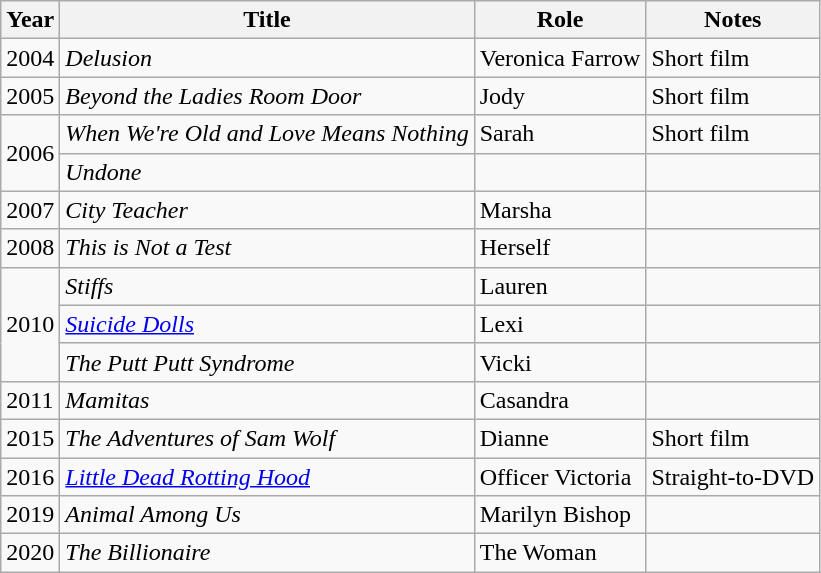<table class="wikitable sortable">
<tr>
<th>Year</th>
<th>Title</th>
<th>Role</th>
<th class="unsortable">Notes</th>
</tr>
<tr>
<td>2004</td>
<td><em>Delusion</em></td>
<td>Veronica Farrow</td>
<td>Short film</td>
</tr>
<tr>
<td>2005</td>
<td><em>Beyond the Ladies Room Door</em></td>
<td>Jody</td>
<td>Short film</td>
</tr>
<tr>
<td rowspan="2">2006</td>
<td><em>When We're Old and Love Means Nothing</em></td>
<td>Sarah</td>
<td>Short film</td>
</tr>
<tr>
<td><em>Undone</em></td>
<td></td>
<td></td>
</tr>
<tr>
<td>2007</td>
<td><em>City Teacher</em></td>
<td>Marsha</td>
<td></td>
</tr>
<tr>
<td>2008</td>
<td><em>This is Not a Test</em></td>
<td>Herself</td>
<td></td>
</tr>
<tr>
<td rowspan="3">2010</td>
<td><em>Stiffs</em></td>
<td>Lauren</td>
<td></td>
</tr>
<tr>
<td><em><a href='#'>Suicide Dolls</a></em></td>
<td>Lexi</td>
<td></td>
</tr>
<tr>
<td><em>The Putt Putt Syndrome</em></td>
<td>Vicki</td>
<td></td>
</tr>
<tr>
<td>2011</td>
<td><em>Mamitas</em></td>
<td>Casandra</td>
<td></td>
</tr>
<tr>
<td>2015</td>
<td><em>The Adventures of Sam Wolf</em></td>
<td>Dianne</td>
<td>Short film</td>
</tr>
<tr>
<td>2016</td>
<td><em><a href='#'>Little Dead Rotting Hood</a></em></td>
<td>Officer Victoria</td>
<td>Straight-to-DVD</td>
</tr>
<tr>
<td>2019</td>
<td><em>Animal Among Us</em></td>
<td>Marilyn Bishop</td>
<td></td>
</tr>
<tr>
<td>2020</td>
<td><em>The Billionaire</em></td>
<td>The Woman</td>
<td></td>
</tr>
</table>
